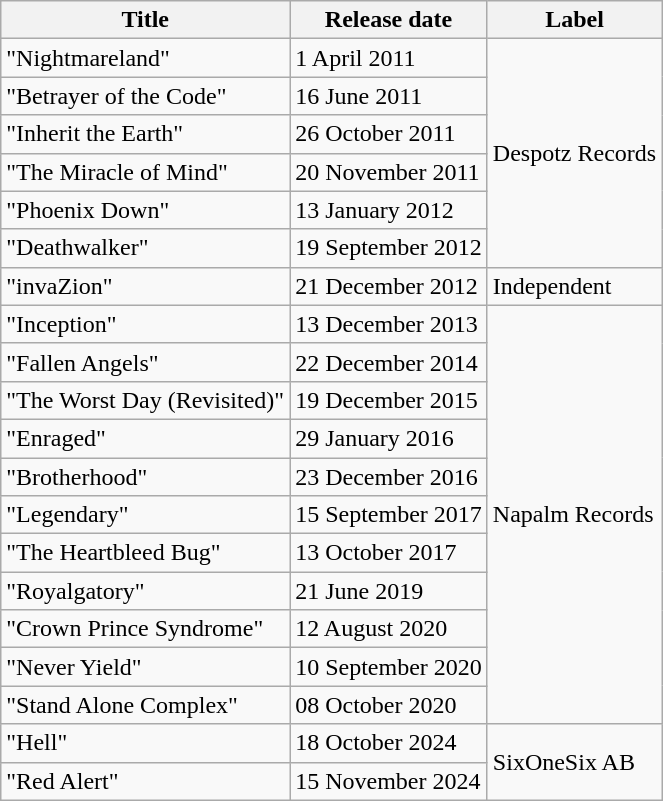<table class="wikitable">
<tr>
<th>Title</th>
<th>Release date</th>
<th>Label</th>
</tr>
<tr>
<td>"Nightmareland"</td>
<td>1 April 2011</td>
<td rowspan="6">Despotz Records</td>
</tr>
<tr>
<td>"Betrayer of the Code"</td>
<td>16 June 2011</td>
</tr>
<tr>
<td>"Inherit the Earth"</td>
<td>26 October 2011</td>
</tr>
<tr>
<td>"The Miracle of Mind"</td>
<td>20 November 2011</td>
</tr>
<tr>
<td>"Phoenix Down"</td>
<td>13 January 2012</td>
</tr>
<tr>
<td>"Deathwalker"</td>
<td>19 September 2012</td>
</tr>
<tr>
<td>"invaZion"</td>
<td>21 December 2012</td>
<td>Independent</td>
</tr>
<tr>
<td>"Inception"</td>
<td>13 December 2013</td>
<td rowspan="11">Napalm Records</td>
</tr>
<tr>
<td>"Fallen Angels"</td>
<td>22 December 2014</td>
</tr>
<tr>
<td>"The Worst Day (Revisited)"</td>
<td>19 December 2015</td>
</tr>
<tr>
<td>"Enraged"</td>
<td>29 January 2016</td>
</tr>
<tr>
<td>"Brotherhood"</td>
<td>23 December 2016</td>
</tr>
<tr>
<td>"Legendary"</td>
<td>15 September 2017</td>
</tr>
<tr>
<td>"The Heartbleed Bug"</td>
<td>13 October 2017</td>
</tr>
<tr>
<td>"Royalgatory"</td>
<td>21 June 2019</td>
</tr>
<tr>
<td>"Crown Prince Syndrome"</td>
<td>12 August 2020</td>
</tr>
<tr>
<td>"Never Yield"</td>
<td>10 September 2020</td>
</tr>
<tr>
<td>"Stand Alone Complex"</td>
<td>08 October 2020</td>
</tr>
<tr>
<td>"Hell"</td>
<td>18 October 2024</td>
<td rowspan="2">SixOneSix AB</td>
</tr>
<tr>
<td>"Red Alert"</td>
<td>15 November 2024</td>
</tr>
</table>
